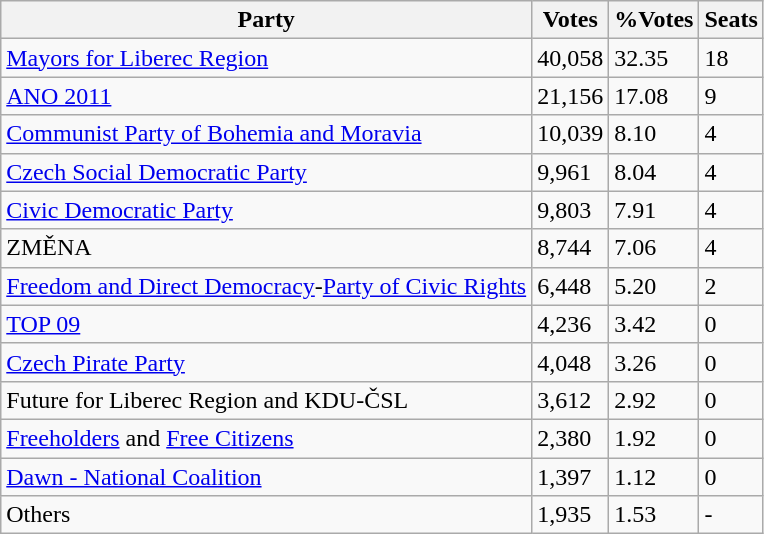<table class="wikitable">
<tr>
<th>Party</th>
<th>Votes</th>
<th>%Votes</th>
<th>Seats</th>
</tr>
<tr>
<td><a href='#'>Mayors for Liberec Region</a></td>
<td>40,058</td>
<td>32.35</td>
<td>18</td>
</tr>
<tr>
<td><a href='#'>ANO 2011</a></td>
<td>21,156</td>
<td>17.08</td>
<td>9</td>
</tr>
<tr>
<td><a href='#'>Communist Party of Bohemia and Moravia</a></td>
<td>10,039</td>
<td>8.10</td>
<td>4</td>
</tr>
<tr>
<td><a href='#'>Czech Social Democratic Party</a></td>
<td>9,961</td>
<td>8.04</td>
<td>4</td>
</tr>
<tr>
<td><a href='#'>Civic Democratic Party</a></td>
<td>9,803</td>
<td>7.91</td>
<td>4</td>
</tr>
<tr>
<td>ZMĚNA</td>
<td>8,744</td>
<td>7.06</td>
<td>4</td>
</tr>
<tr>
<td><a href='#'>Freedom and Direct Democracy</a>-<a href='#'>Party of Civic Rights</a></td>
<td>6,448</td>
<td>5.20</td>
<td>2</td>
</tr>
<tr>
<td><a href='#'>TOP 09</a></td>
<td>4,236</td>
<td>3.42</td>
<td>0</td>
</tr>
<tr>
<td><a href='#'>Czech Pirate Party</a></td>
<td>4,048</td>
<td>3.26</td>
<td>0</td>
</tr>
<tr>
<td>Future for Liberec Region and KDU-ČSL</td>
<td>3,612</td>
<td>2.92</td>
<td>0</td>
</tr>
<tr>
<td><a href='#'>Freeholders</a> and <a href='#'>Free Citizens</a></td>
<td>2,380</td>
<td>1.92</td>
<td>0</td>
</tr>
<tr>
<td><a href='#'>Dawn - National Coalition</a></td>
<td>1,397</td>
<td>1.12</td>
<td>0</td>
</tr>
<tr>
<td>Others</td>
<td>1,935</td>
<td>1.53</td>
<td>-</td>
</tr>
</table>
